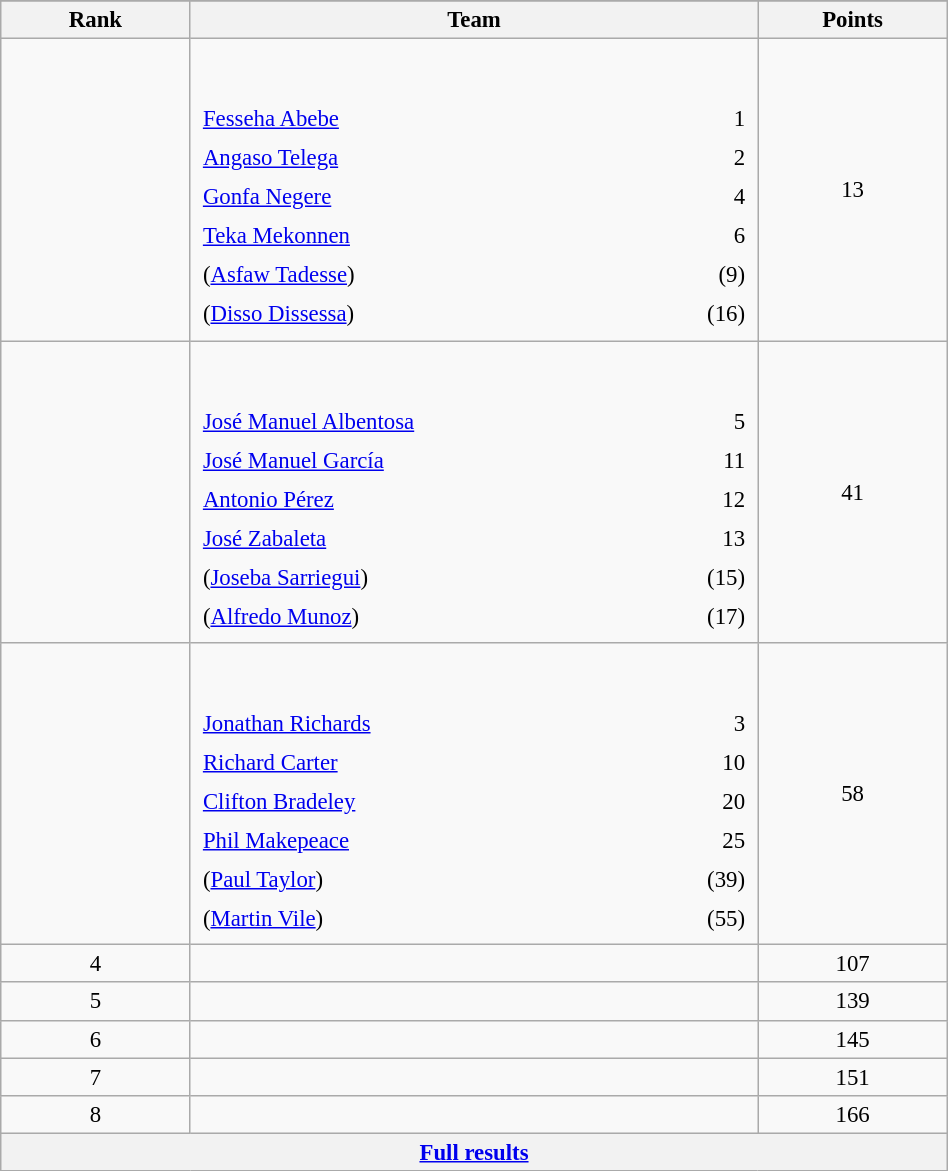<table class="wikitable sortable" style=" text-align:center; font-size:95%;" width="50%">
<tr>
</tr>
<tr>
<th width=10%>Rank</th>
<th width=30%>Team</th>
<th width=10%>Points</th>
</tr>
<tr>
<td align=center></td>
<td align=left> <br><br><table width=100%>
<tr>
<td align=left style="border:0"><a href='#'>Fesseha Abebe</a></td>
<td align=right style="border:0">1</td>
</tr>
<tr>
<td align=left style="border:0"><a href='#'>Angaso Telega</a></td>
<td align=right style="border:0">2</td>
</tr>
<tr>
<td align=left style="border:0"><a href='#'>Gonfa Negere</a></td>
<td align=right style="border:0">4</td>
</tr>
<tr>
<td align=left style="border:0"><a href='#'>Teka Mekonnen</a></td>
<td align=right style="border:0">6</td>
</tr>
<tr>
<td align=left style="border:0">(<a href='#'>Asfaw Tadesse</a>)</td>
<td align=right style="border:0">(9)</td>
</tr>
<tr>
<td align=left style="border:0">(<a href='#'>Disso Dissessa</a>)</td>
<td align=right style="border:0">(16)</td>
</tr>
</table>
</td>
<td>13</td>
</tr>
<tr>
<td align=center></td>
<td align=left> <br><br><table width=100%>
<tr>
<td align=left style="border:0"><a href='#'>José Manuel Albentosa</a></td>
<td align=right style="border:0">5</td>
</tr>
<tr>
<td align=left style="border:0"><a href='#'>José Manuel García</a></td>
<td align=right style="border:0">11</td>
</tr>
<tr>
<td align=left style="border:0"><a href='#'>Antonio Pérez</a></td>
<td align=right style="border:0">12</td>
</tr>
<tr>
<td align=left style="border:0"><a href='#'>José Zabaleta</a></td>
<td align=right style="border:0">13</td>
</tr>
<tr>
<td align=left style="border:0">(<a href='#'>Joseba Sarriegui</a>)</td>
<td align=right style="border:0">(15)</td>
</tr>
<tr>
<td align=left style="border:0">(<a href='#'>Alfredo Munoz</a>)</td>
<td align=right style="border:0">(17)</td>
</tr>
</table>
</td>
<td>41</td>
</tr>
<tr>
<td align=center></td>
<td align=left> <br><br><table width=100%>
<tr>
<td align=left style="border:0"><a href='#'>Jonathan Richards</a></td>
<td align=right style="border:0">3</td>
</tr>
<tr>
<td align=left style="border:0"><a href='#'>Richard Carter</a></td>
<td align=right style="border:0">10</td>
</tr>
<tr>
<td align=left style="border:0"><a href='#'>Clifton Bradeley</a></td>
<td align=right style="border:0">20</td>
</tr>
<tr>
<td align=left style="border:0"><a href='#'>Phil Makepeace</a></td>
<td align=right style="border:0">25</td>
</tr>
<tr>
<td align=left style="border:0">(<a href='#'>Paul Taylor</a>)</td>
<td align=right style="border:0">(39)</td>
</tr>
<tr>
<td align=left style="border:0">(<a href='#'>Martin Vile</a>)</td>
<td align=right style="border:0">(55)</td>
</tr>
</table>
</td>
<td>58</td>
</tr>
<tr>
<td align=center>4</td>
<td align=left></td>
<td>107</td>
</tr>
<tr>
<td align=center>5</td>
<td align=left></td>
<td>139</td>
</tr>
<tr>
<td align=center>6</td>
<td align=left></td>
<td>145</td>
</tr>
<tr>
<td align=center>7</td>
<td align=left></td>
<td>151</td>
</tr>
<tr>
<td align=center>8</td>
<td align=left></td>
<td>166</td>
</tr>
<tr class="sortbottom">
<th colspan=3 align=center><a href='#'>Full results</a></th>
</tr>
</table>
